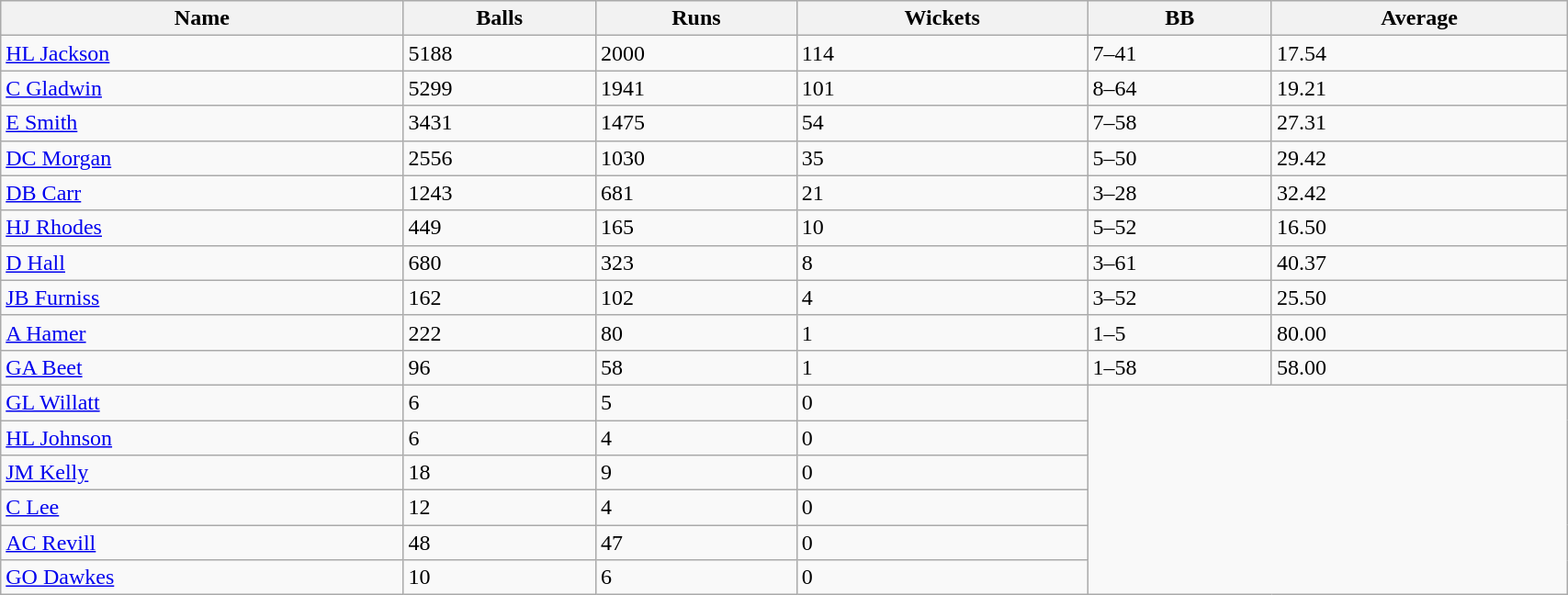<table class="wikitable sortable" width="90%">
<tr bgcolor="#efefef">
<th>Name</th>
<th>Balls</th>
<th>Runs</th>
<th>Wickets</th>
<th>BB</th>
<th>Average</th>
</tr>
<tr>
<td><a href='#'>HL Jackson</a></td>
<td>5188</td>
<td>2000</td>
<td>114</td>
<td>7–41</td>
<td>17.54</td>
</tr>
<tr>
<td><a href='#'>C Gladwin</a></td>
<td>5299</td>
<td>1941</td>
<td>101</td>
<td>8–64</td>
<td>19.21</td>
</tr>
<tr>
<td><a href='#'>E Smith</a></td>
<td>3431</td>
<td>1475</td>
<td>54</td>
<td>7–58</td>
<td>27.31</td>
</tr>
<tr>
<td><a href='#'>DC Morgan</a></td>
<td>2556</td>
<td>1030</td>
<td>35</td>
<td>5–50</td>
<td>29.42</td>
</tr>
<tr>
<td><a href='#'>DB Carr</a></td>
<td>1243</td>
<td>681</td>
<td>21</td>
<td>3–28</td>
<td>32.42</td>
</tr>
<tr>
<td><a href='#'>HJ Rhodes</a></td>
<td>449</td>
<td>165</td>
<td>10</td>
<td>5–52</td>
<td>16.50</td>
</tr>
<tr>
<td><a href='#'>D Hall</a></td>
<td>680</td>
<td>323</td>
<td>8</td>
<td>3–61</td>
<td>40.37</td>
</tr>
<tr>
<td><a href='#'>JB Furniss</a></td>
<td>162</td>
<td>102</td>
<td>4</td>
<td>3–52</td>
<td>25.50</td>
</tr>
<tr>
<td><a href='#'>A Hamer</a></td>
<td>222</td>
<td>80</td>
<td>1</td>
<td>1–5</td>
<td>80.00</td>
</tr>
<tr>
<td><a href='#'>GA Beet</a></td>
<td>96</td>
<td>58</td>
<td>1</td>
<td>1–58</td>
<td>58.00</td>
</tr>
<tr>
<td><a href='#'>GL Willatt</a></td>
<td>6</td>
<td>5</td>
<td>0</td>
</tr>
<tr>
<td><a href='#'>HL Johnson</a></td>
<td>6</td>
<td>4</td>
<td>0</td>
</tr>
<tr>
<td><a href='#'>JM Kelly</a></td>
<td>18</td>
<td>9</td>
<td>0</td>
</tr>
<tr>
<td><a href='#'>C Lee</a></td>
<td>12</td>
<td>4</td>
<td>0</td>
</tr>
<tr>
<td><a href='#'>AC Revill</a></td>
<td>48</td>
<td>47</td>
<td>0</td>
</tr>
<tr>
<td><a href='#'>GO Dawkes</a></td>
<td>10</td>
<td>6</td>
<td>0</td>
</tr>
</table>
